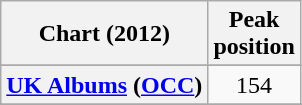<table class="wikitable sortable plainrowheaders">
<tr>
<th scope="col">Chart (2012)</th>
<th scope="col">Peak<br>position</th>
</tr>
<tr>
</tr>
<tr>
</tr>
<tr>
</tr>
<tr>
</tr>
<tr>
</tr>
<tr>
</tr>
<tr>
<th scope="row"><a href='#'>UK Albums</a> (<a href='#'>OCC</a>)</th>
<td align="center">154</td>
</tr>
<tr>
</tr>
<tr>
</tr>
<tr>
</tr>
<tr>
</tr>
<tr>
</tr>
</table>
